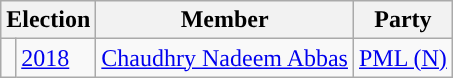<table class="wikitable">
<tr>
<th colspan="2">Election</th>
<th>Member</th>
<th>Party</th>
</tr>
<tr>
<td style="background-color: "></td>
<td><a href='#'>2018</a></td>
<td><a href='#'>Chaudhry Nadeem Abbas</a></td>
<td><a href='#'>PML (N)</a></td>
</tr>
</table>
